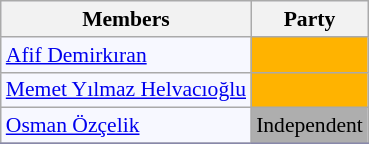<table class=wikitable style="border:1px solid #8888aa; background-color:#f7f8ff; padding:0px; font-size:90%;">
<tr>
<th>Members</th>
<th colspan="2">Party</th>
</tr>
<tr>
<td><a href='#'>Afif Demirkıran</a></td>
<td style="background: #ffb300"></td>
</tr>
<tr>
<td><a href='#'>Memet Yılmaz Helvacıoğlu</a></td>
<td style="background: #ffb300"></td>
</tr>
<tr>
<td><a href='#'>Osman Özçelik</a></td>
<td style="background: #AEAEAE">Independent</td>
</tr>
<tr>
</tr>
</table>
